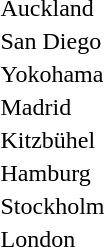<table>
<tr>
<td>Auckland</td>
<td></td>
<td></td>
<td></td>
</tr>
<tr>
<td>San Diego</td>
<td></td>
<td></td>
<td></td>
</tr>
<tr>
<td>Yokohama</td>
<td></td>
<td></td>
<td></td>
</tr>
<tr>
<td>Madrid</td>
<td></td>
<td></td>
<td></td>
</tr>
<tr>
<td>Kitzbühel</td>
<td></td>
<td></td>
<td></td>
</tr>
<tr>
<td>Hamburg</td>
<td></td>
<td></td>
<td></td>
</tr>
<tr>
<td>Stockholm</td>
<td></td>
<td></td>
<td></td>
</tr>
<tr>
<td>London</td>
<td></td>
<td></td>
<td></td>
</tr>
</table>
